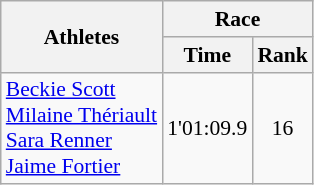<table class="wikitable" border="1" style="font-size:90%">
<tr>
<th rowspan=2>Athletes</th>
<th colspan=2>Race</th>
</tr>
<tr>
<th>Time</th>
<th>Rank</th>
</tr>
<tr>
<td><a href='#'>Beckie Scott</a><br><a href='#'>Milaine Thériault</a><br><a href='#'>Sara Renner</a><br><a href='#'>Jaime Fortier</a></td>
<td align=center>1'01:09.9</td>
<td align=center>16</td>
</tr>
</table>
